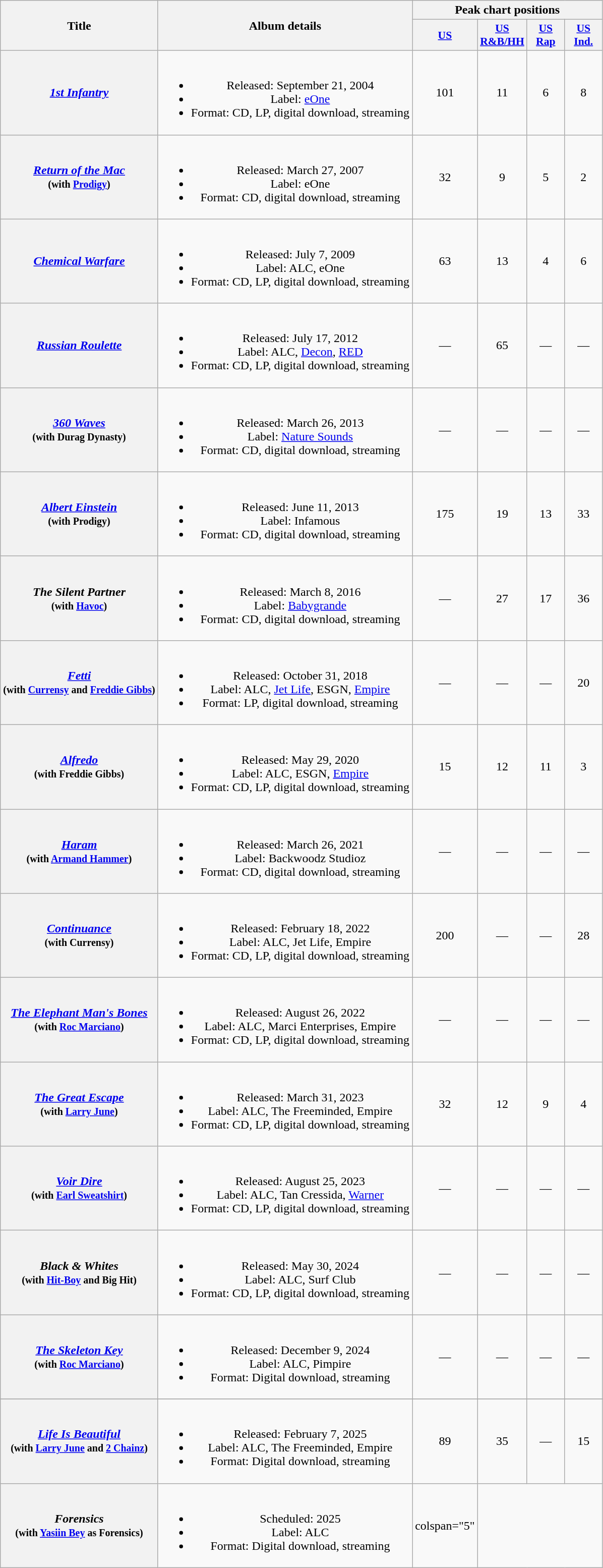<table class="wikitable plainrowheaders" style="text-align:center;">
<tr>
<th scope="col" rowspan="2">Title</th>
<th scope="col" rowspan="2">Album details</th>
<th scope="col" colspan="4">Peak chart positions</th>
</tr>
<tr>
<th scope="col" style="width:3em;font-size:90%;"><a href='#'>US</a><br></th>
<th scope="col" style="width:3em;font-size:90%;"><a href='#'>US<br>R&B/HH</a><br></th>
<th scope="col" style="width:3em;font-size:90%;"><a href='#'>US<br>Rap</a><br></th>
<th scope="col" style="width:3em;font-size:90%;"><a href='#'>US<br>Ind.</a><br></th>
</tr>
<tr>
<th scope="row"><em><a href='#'>1st Infantry</a></em></th>
<td><br><ul><li>Released: September 21, 2004</li><li>Label: <a href='#'>eOne</a></li><li>Format: CD, LP, digital download, streaming</li></ul></td>
<td>101</td>
<td>11</td>
<td>6</td>
<td>8</td>
</tr>
<tr>
<th scope="row"><em><a href='#'>Return of the Mac</a></em><br><small>(with <a href='#'>Prodigy</a>)</small></th>
<td><br><ul><li>Released: March 27, 2007</li><li>Label: eOne</li><li>Format: CD, digital download, streaming</li></ul></td>
<td>32</td>
<td>9</td>
<td>5</td>
<td>2</td>
</tr>
<tr>
<th scope="row"><em><a href='#'>Chemical Warfare</a></em></th>
<td><br><ul><li>Released: July 7, 2009</li><li>Label: ALC, eOne</li><li>Format: CD, LP, digital download, streaming</li></ul></td>
<td>63</td>
<td>13</td>
<td>4</td>
<td>6</td>
</tr>
<tr>
<th scope="row"><em><a href='#'>Russian Roulette</a></em></th>
<td><br><ul><li>Released: July 17, 2012</li><li>Label: ALC, <a href='#'>Decon</a>, <a href='#'>RED</a></li><li>Format: CD, LP, digital download, streaming</li></ul></td>
<td>—</td>
<td>65</td>
<td>—</td>
<td>—</td>
</tr>
<tr>
<th scope="row"><em><a href='#'>360 Waves</a></em><br><small>(with Durag Dynasty)</small></th>
<td><br><ul><li>Released: March 26, 2013</li><li>Label: <a href='#'>Nature Sounds</a></li><li>Format: CD, digital download, streaming</li></ul></td>
<td>—</td>
<td>—</td>
<td>—</td>
<td>—</td>
</tr>
<tr>
<th scope="row"><em><a href='#'>Albert Einstein</a></em><br><small>(with Prodigy)</small></th>
<td><br><ul><li>Released: June 11, 2013</li><li>Label: Infamous</li><li>Format: CD, digital download, streaming</li></ul></td>
<td>175</td>
<td>19</td>
<td>13</td>
<td>33</td>
</tr>
<tr>
<th scope="row"><em>The Silent Partner</em><br><small>(with <a href='#'>Havoc</a>)</small></th>
<td><br><ul><li>Released: March 8, 2016</li><li>Label: <a href='#'>Babygrande</a></li><li>Format: CD, digital download, streaming</li></ul></td>
<td>—</td>
<td>27</td>
<td>17</td>
<td>36</td>
</tr>
<tr>
<th scope="row"><em><a href='#'>Fetti</a></em><br><small>(with <a href='#'>Currensy</a> and <a href='#'>Freddie Gibbs</a>)</small></th>
<td><br><ul><li>Released: October 31, 2018</li><li>Label: ALC, <a href='#'>Jet Life</a>, ESGN, <a href='#'>Empire</a></li><li>Format: LP, digital download, streaming</li></ul></td>
<td>—</td>
<td>—</td>
<td>—</td>
<td>20</td>
</tr>
<tr>
<th scope="row"><em><a href='#'>Alfredo</a></em><br><small>(with Freddie Gibbs)</small></th>
<td><br><ul><li>Released: May 29, 2020</li><li>Label: ALC, ESGN, <a href='#'>Empire</a></li><li>Format: CD, LP, digital download, streaming</li></ul></td>
<td>15</td>
<td>12</td>
<td>11</td>
<td>3</td>
</tr>
<tr>
<th scope="row"><em><a href='#'>Haram</a></em><br><small>(with <a href='#'>Armand Hammer</a>)</small></th>
<td><br><ul><li>Released: March 26, 2021</li><li>Label: Backwoodz Studioz</li><li>Format: CD, digital download, streaming</li></ul></td>
<td>—</td>
<td>—</td>
<td>—</td>
<td>—</td>
</tr>
<tr>
<th scope="row"><em><a href='#'>Continuance</a></em><br><small>(with Currensy)</small></th>
<td><br><ul><li>Released: February 18, 2022</li><li>Label: ALC, Jet Life, Empire</li><li>Format: CD, LP, digital download, streaming</li></ul></td>
<td>200</td>
<td>—</td>
<td>—</td>
<td>28</td>
</tr>
<tr>
<th scope="row"><em><a href='#'>The Elephant Man's Bones</a></em><br><small>(with <a href='#'>Roc Marciano</a>)</small></th>
<td><br><ul><li>Released: August 26, 2022</li><li>Label: ALC, Marci Enterprises, Empire</li><li>Format: CD, LP, digital download, streaming</li></ul></td>
<td>—</td>
<td>—</td>
<td>—</td>
<td>—</td>
</tr>
<tr>
<th scope="row"><em><a href='#'>The Great Escape</a></em><br><small>(with <a href='#'>Larry June</a>)</small></th>
<td><br><ul><li>Released: March 31, 2023</li><li>Label: ALC, The Freeminded, Empire</li><li>Format: CD, LP, digital download, streaming</li></ul></td>
<td>32</td>
<td>12</td>
<td>9</td>
<td>4</td>
</tr>
<tr>
<th scope="row"><em><a href='#'>Voir Dire</a></em><br><small>(with <a href='#'>Earl Sweatshirt</a>)</small></th>
<td><br><ul><li>Released: August 25, 2023</li><li>Label: ALC, Tan Cressida, <a href='#'>Warner</a></li><li>Format: CD, LP, digital download, streaming</li></ul></td>
<td>—</td>
<td>—</td>
<td>—</td>
<td>—</td>
</tr>
<tr>
<th scope="row"><em>Black & Whites</em><br><small>(with <a href='#'>Hit-Boy</a> and Big Hit)</small></th>
<td><br><ul><li>Released: May 30, 2024</li><li>Label: ALC, Surf Club</li><li>Format: CD, LP, digital download, streaming</li></ul></td>
<td>—</td>
<td>—</td>
<td>—</td>
<td>—</td>
</tr>
<tr>
<th scope="row"><em><a href='#'>The Skeleton Key</a></em><br><small>(with <a href='#'>Roc Marciano</a>)</small></th>
<td><br><ul><li>Released: December 9, 2024</li><li>Label: ALC, Pimpire</li><li>Format: Digital download, streaming</li></ul></td>
<td>—</td>
<td>—</td>
<td>—</td>
<td>—</td>
</tr>
<tr>
</tr>
<tr>
<th scope="row"><em><a href='#'>Life Is Beautiful</a></em><br><small>(with <a href='#'>Larry June</a> and <a href='#'>2 Chainz</a>)</small></th>
<td><br><ul><li>Released: February 7, 2025</li><li>Label: ALC, The Freeminded, Empire</li><li>Format: Digital download, streaming</li></ul></td>
<td>89</td>
<td>35</td>
<td>—</td>
<td>15</td>
</tr>
<tr>
<th scope="row"><em>Forensics</em><br><small>(with <a href='#'>Yasiin Bey</a> as Forensics)</small></th>
<td><br><ul><li>Scheduled: 2025</li><li>Label: ALC</li><li>Format: Digital download, streaming</li></ul></td>
<td>colspan="5" </td>
</tr>
</table>
